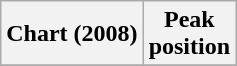<table class="wikitable plainrowheaders">
<tr>
<th scope="col">Chart (2008)</th>
<th scope="col">Peak<br>position</th>
</tr>
<tr>
</tr>
</table>
